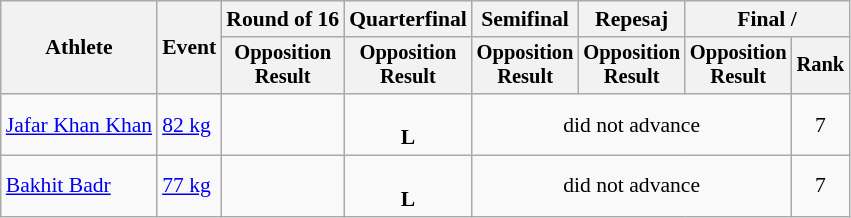<table class=wikitable style=font-size:90%;text-align:center>
<tr>
<th rowspan=2>Athlete</th>
<th rowspan=2>Event</th>
<th>Round of 16</th>
<th>Quarterfinal</th>
<th>Semifinal</th>
<th>Repesaj</th>
<th colspan=2>Final / </th>
</tr>
<tr style=font-size:95%>
<th>Opposition<br>Result</th>
<th>Opposition<br>Result</th>
<th>Opposition<br>Result</th>
<th>Opposition<br>Result</th>
<th>Opposition<br>Result</th>
<th>Rank</th>
</tr>
<tr>
<td align=left><a href='#'>Jafar Khan Khan</a></td>
<td align=left><a href='#'>82 kg</a></td>
<td></td>
<td><br><strong>L</strong></td>
<td colspan=3>did not advance</td>
<td>7</td>
</tr>
<tr>
<td align=left><a href='#'>Bakhit Badr</a></td>
<td align=left><a href='#'>77 kg</a></td>
<td></td>
<td><br><strong>L</strong></td>
<td colspan=3>did not advance</td>
<td>7</td>
</tr>
</table>
